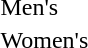<table>
<tr>
<td>Men's</td>
<td></td>
<td></td>
<td></td>
</tr>
<tr>
<td>Women's</td>
<td></td>
<td></td>
<td></td>
</tr>
</table>
